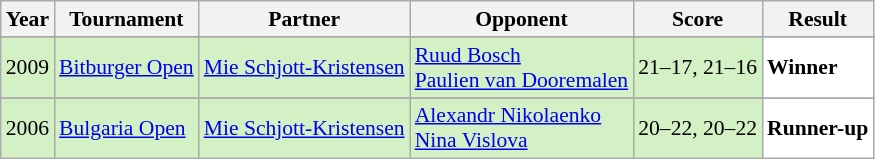<table class="sortable wikitable" style="font-size: 90%;">
<tr>
<th>Year</th>
<th>Tournament</th>
<th>Partner</th>
<th>Opponent</th>
<th>Score</th>
<th>Result</th>
</tr>
<tr>
</tr>
<tr style="background:#D4F1C5">
<td align="center">2009</td>
<td align="left"><a href='#'>Bitburger Open</a></td>
<td align="left"> <a href='#'>Mie Schjott-Kristensen</a></td>
<td align="left"> <a href='#'>Ruud Bosch</a> <br>  <a href='#'>Paulien van Dooremalen</a></td>
<td align="left">21–17, 21–16</td>
<td style="text-align:left; background:white"> <strong>Winner</strong></td>
</tr>
<tr>
</tr>
<tr style="background:#D4F1C5">
<td align="center">2006</td>
<td align="left"><a href='#'>Bulgaria Open</a></td>
<td align="left"> <a href='#'>Mie Schjott-Kristensen</a></td>
<td align="left"> <a href='#'>Alexandr Nikolaenko</a> <br>  <a href='#'>Nina Vislova</a></td>
<td align="left">20–22, 20–22</td>
<td style="text-align:left; background:white"> <strong>Runner-up</strong></td>
</tr>
</table>
